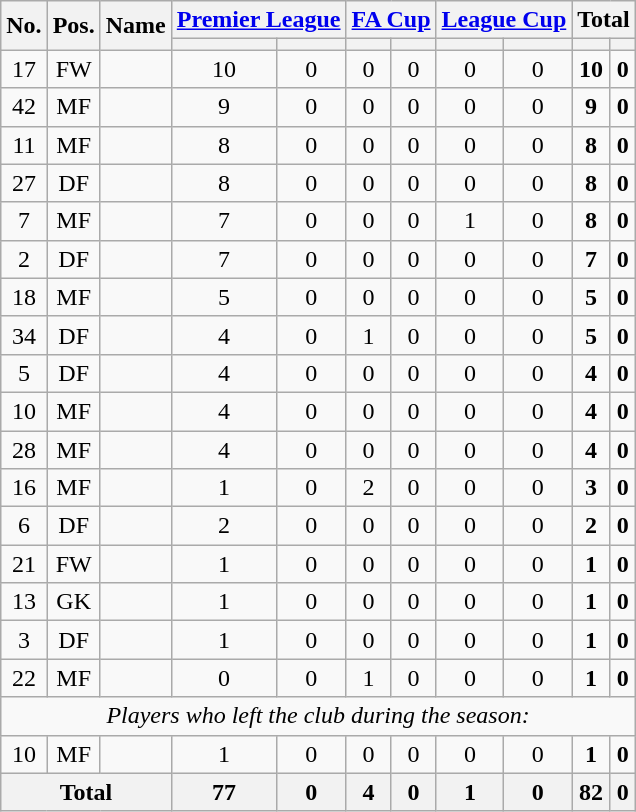<table class="wikitable sortable" style="text-align: center;">
<tr>
<th rowspan="2">No.</th>
<th rowspan="2">Pos.</th>
<th rowspan="2">Name</th>
<th colspan="2"><a href='#'>Premier League</a></th>
<th colspan="2"><a href='#'>FA Cup</a></th>
<th colspan="2"><a href='#'>League Cup</a></th>
<th colspan="2">Total</th>
</tr>
<tr>
<th></th>
<th></th>
<th></th>
<th></th>
<th></th>
<th></th>
<th></th>
<th></th>
</tr>
<tr>
<td>17</td>
<td>FW</td>
<td></td>
<td>10</td>
<td>0</td>
<td>0</td>
<td>0</td>
<td>0</td>
<td>0</td>
<td><strong>10</strong></td>
<td><strong>0</strong></td>
</tr>
<tr>
<td>42</td>
<td>MF</td>
<td></td>
<td>9</td>
<td>0</td>
<td>0</td>
<td>0</td>
<td>0</td>
<td>0</td>
<td><strong>9</strong></td>
<td><strong>0</strong></td>
</tr>
<tr>
<td>11</td>
<td>MF</td>
<td></td>
<td>8</td>
<td>0</td>
<td>0</td>
<td>0</td>
<td>0</td>
<td>0</td>
<td><strong>8</strong></td>
<td><strong>0</strong></td>
</tr>
<tr>
<td>27</td>
<td>DF</td>
<td></td>
<td>8</td>
<td>0</td>
<td>0</td>
<td>0</td>
<td>0</td>
<td>0</td>
<td><strong>8</strong></td>
<td><strong>0</strong></td>
</tr>
<tr>
<td>7</td>
<td>MF</td>
<td></td>
<td>7</td>
<td>0</td>
<td>0</td>
<td>0</td>
<td>1</td>
<td>0</td>
<td><strong>8</strong></td>
<td><strong>0</strong></td>
</tr>
<tr>
<td>2</td>
<td>DF</td>
<td></td>
<td>7</td>
<td>0</td>
<td>0</td>
<td>0</td>
<td>0</td>
<td>0</td>
<td><strong>7</strong></td>
<td><strong>0</strong></td>
</tr>
<tr>
<td>18</td>
<td>MF</td>
<td></td>
<td>5</td>
<td>0</td>
<td>0</td>
<td>0</td>
<td>0</td>
<td>0</td>
<td><strong>5</strong></td>
<td><strong>0</strong></td>
</tr>
<tr>
<td>34</td>
<td>DF</td>
<td></td>
<td>4</td>
<td>0</td>
<td>1</td>
<td>0</td>
<td>0</td>
<td>0</td>
<td><strong>5</strong></td>
<td><strong>0</strong></td>
</tr>
<tr>
<td>5</td>
<td>DF</td>
<td></td>
<td>4</td>
<td>0</td>
<td>0</td>
<td>0</td>
<td>0</td>
<td>0</td>
<td><strong>4</strong></td>
<td><strong>0</strong></td>
</tr>
<tr>
<td>10</td>
<td>MF</td>
<td></td>
<td>4</td>
<td>0</td>
<td>0</td>
<td>0</td>
<td>0</td>
<td>0</td>
<td><strong>4</strong></td>
<td><strong>0</strong></td>
</tr>
<tr>
<td>28</td>
<td>MF</td>
<td></td>
<td>4</td>
<td>0</td>
<td>0</td>
<td>0</td>
<td>0</td>
<td>0</td>
<td><strong>4</strong></td>
<td><strong>0</strong></td>
</tr>
<tr>
<td>16</td>
<td>MF</td>
<td></td>
<td>1</td>
<td>0</td>
<td>2</td>
<td>0</td>
<td>0</td>
<td>0</td>
<td><strong>3</strong></td>
<td><strong>0</strong></td>
</tr>
<tr>
<td>6</td>
<td>DF</td>
<td></td>
<td>2</td>
<td>0</td>
<td>0</td>
<td>0</td>
<td>0</td>
<td>0</td>
<td><strong>2</strong></td>
<td><strong>0</strong></td>
</tr>
<tr>
<td>21</td>
<td>FW</td>
<td></td>
<td>1</td>
<td>0</td>
<td>0</td>
<td>0</td>
<td>0</td>
<td>0</td>
<td><strong>1</strong></td>
<td><strong>0</strong></td>
</tr>
<tr>
<td>13</td>
<td>GK</td>
<td></td>
<td>1</td>
<td>0</td>
<td>0</td>
<td>0</td>
<td>0</td>
<td>0</td>
<td><strong>1</strong></td>
<td><strong>0</strong></td>
</tr>
<tr>
<td>3</td>
<td>DF</td>
<td></td>
<td>1</td>
<td>0</td>
<td>0</td>
<td>0</td>
<td>0</td>
<td>0</td>
<td><strong>1</strong></td>
<td><strong>0</strong></td>
</tr>
<tr>
<td>22</td>
<td>MF</td>
<td></td>
<td>0</td>
<td>0</td>
<td>1</td>
<td>0</td>
<td>0</td>
<td>0</td>
<td><strong>1</strong></td>
<td><strong>0</strong></td>
</tr>
<tr>
<td colspan="12"><em>Players who left the club during the season:</em></td>
</tr>
<tr>
<td>10</td>
<td>MF</td>
<td></td>
<td>1</td>
<td>0</td>
<td>0</td>
<td>0</td>
<td>0</td>
<td>0</td>
<td><strong>1</strong></td>
<td><strong>0</strong></td>
</tr>
<tr>
<th colspan=3>Total</th>
<th>77</th>
<th>0</th>
<th>4</th>
<th>0</th>
<th>1</th>
<th>0</th>
<th>82</th>
<th>0</th>
</tr>
</table>
